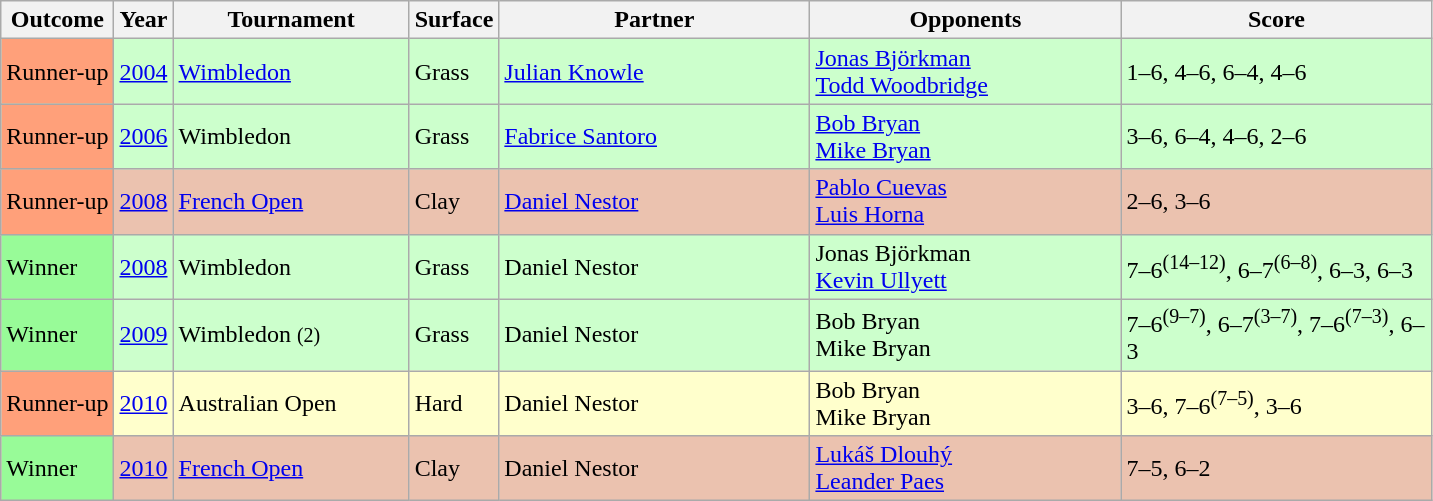<table class="sortable wikitable">
<tr>
<th>Outcome</th>
<th>Year</th>
<th width=150>Tournament</th>
<th>Surface</th>
<th width=200>Partner</th>
<th width=200>Opponents</th>
<th width=200>Score</th>
</tr>
<tr bgcolor=#CCFFCC>
<td bgcolor=FFA07A>Runner-up</td>
<td><a href='#'>2004</a></td>
<td><a href='#'>Wimbledon</a></td>
<td>Grass</td>
<td> <a href='#'>Julian Knowle</a></td>
<td> <a href='#'>Jonas Björkman</a><br> <a href='#'>Todd Woodbridge</a></td>
<td>1–6, 4–6, 6–4, 4–6</td>
</tr>
<tr bgcolor=#CCFFCC>
<td bgcolor=FFA07A>Runner-up</td>
<td><a href='#'>2006</a></td>
<td>Wimbledon</td>
<td>Grass</td>
<td> <a href='#'>Fabrice Santoro</a></td>
<td> <a href='#'>Bob Bryan</a><br> <a href='#'>Mike Bryan</a></td>
<td>3–6, 6–4, 4–6, 2–6</td>
</tr>
<tr bgcolor=#EBC2AF>
<td bgcolor=FFA07A>Runner-up</td>
<td><a href='#'>2008</a></td>
<td><a href='#'>French Open</a></td>
<td>Clay</td>
<td> <a href='#'>Daniel Nestor</a></td>
<td> <a href='#'>Pablo Cuevas</a><br> <a href='#'>Luis Horna</a></td>
<td>2–6, 3–6</td>
</tr>
<tr bgcolor=#CCFFCC>
<td bgcolor=98FB98>Winner</td>
<td><a href='#'>2008</a></td>
<td>Wimbledon</td>
<td>Grass</td>
<td> Daniel Nestor</td>
<td> Jonas Björkman<br> <a href='#'>Kevin Ullyett</a></td>
<td>7–6<sup>(14–12)</sup>, 6–7<sup>(6–8)</sup>, 6–3, 6–3</td>
</tr>
<tr bgcolor=#CCFFCC>
<td bgcolor=98FB98>Winner</td>
<td><a href='#'>2009</a></td>
<td>Wimbledon <small>(2)</small></td>
<td>Grass</td>
<td> Daniel Nestor</td>
<td> Bob Bryan<br> Mike Bryan</td>
<td>7–6<sup>(9–7)</sup>, 6–7<sup>(3–7)</sup>, 7–6<sup>(7–3)</sup>, 6–3</td>
</tr>
<tr bgcolor=#FFFFCC>
<td bgcolor=FFA07A>Runner-up</td>
<td><a href='#'>2010</a></td>
<td>Australian Open</td>
<td>Hard</td>
<td> Daniel Nestor</td>
<td> Bob Bryan<br> Mike Bryan</td>
<td>3–6, 7–6<sup>(7–5)</sup>, 3–6</td>
</tr>
<tr bgcolor=#EBC2AF>
<td bgcolor=98FB98>Winner</td>
<td><a href='#'>2010</a></td>
<td><a href='#'>French Open</a></td>
<td>Clay</td>
<td> Daniel Nestor</td>
<td> <a href='#'>Lukáš Dlouhý</a><br> <a href='#'>Leander Paes</a></td>
<td>7–5, 6–2</td>
</tr>
</table>
